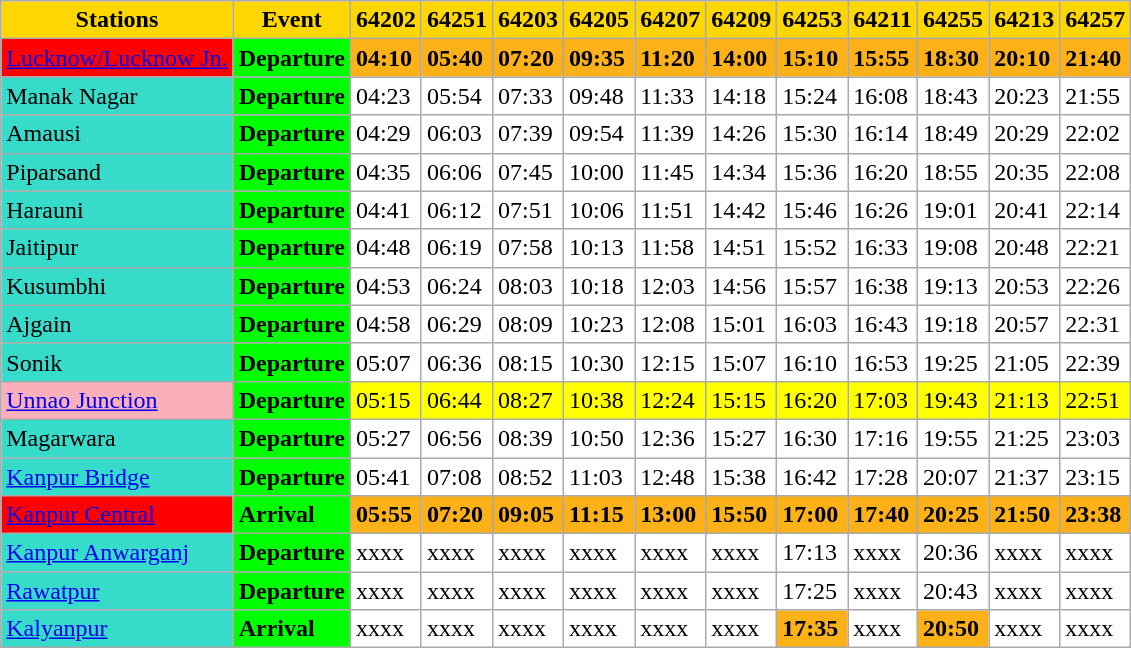<table class="wikitable sortable" style="background:#ffffff;">
<tr>
<th style="background-color:#FFD700">Stations</th>
<th ! style="background-color:#FFD700">Event</th>
<th ! style="background-color:#FFD700">64202</th>
<th ! style="background-color:#FFD700">64251</th>
<th ! style="background-color:#FFD700">64203</th>
<th ! style="background-color:#FFD700">64205</th>
<th ! style="background-color:#FFD700">64207</th>
<th ! style="background-color:#FFD700">64209</th>
<th ! style="background-color:#FFD700">64253</th>
<th ! style="background-color:#FFD700">64211</th>
<th ! style="background-color:#FFD700">64255</th>
<th ! style="background-color:#FFD700">64213</th>
<th ! style="background-color:#FFD700">64257</th>
</tr>
<tr>
<td align="left" style="background-color:#FF0000"><a href='#'>Lucknow/Lucknow Jn.</a></td>
<td align="left" style="background-color:#00FF00"><strong>Departure</strong></td>
<td align="left" style="background-color:#FBB117"><strong>04:10</strong></td>
<td align="left" style="background-color:#FBB117"><strong>05:40</strong></td>
<td align="left" style="background-color:#FBB117"><strong>07:20</strong></td>
<td align="left" style="background-color:#FBB117"><strong>09:35</strong></td>
<td align="left" style="background-color:#FBB117"><strong>11:20</strong></td>
<td align="left" style="background-color:#FBB117"><strong>14:00</strong></td>
<td align="left" style="background-color:#FBB117"><strong>15:10</strong></td>
<td align="left" style="background-color:#FBB117"><strong>15:55</strong></td>
<td align="left" style="background-color:#FBB117"><strong>18:30</strong></td>
<td align="left" style="background-color:#FBB117"><strong>20:10</strong></td>
<td align="left" style="background-color:#FBB117"><strong>21:40</strong></td>
</tr>
<tr>
<td align="left"  style="background-color:#36DBCA">Manak Nagar</td>
<td align="left" style="background-color:#00FF00"><strong>Departure</strong></td>
<td align="left">04:23</td>
<td align="left">05:54</td>
<td align="left">07:33</td>
<td align="left">09:48</td>
<td align="left">11:33</td>
<td align="left">14:18</td>
<td align="left">15:24</td>
<td align="left">16:08</td>
<td align="left">18:43</td>
<td align="left">20:23</td>
<td align="left">21:55</td>
</tr>
<tr>
<td align="left"  style="background-color:#36DBCA">Amausi</td>
<td align="left" style="background-color:#00FF00"><strong>Departure</strong></td>
<td align="left">04:29</td>
<td align="left">06:03</td>
<td align="left">07:39</td>
<td align="left">09:54</td>
<td align="left">11:39</td>
<td align="left">14:26</td>
<td align="left">15:30</td>
<td align="left">16:14</td>
<td align="left">18:49</td>
<td align="left">20:29</td>
<td align="left">22:02</td>
</tr>
<tr>
<td align="left"   style="background-color:#36DBCA">Piparsand</td>
<td align="left" style="background-color:#00FF00"><strong>Departure</strong></td>
<td align="left">04:35</td>
<td align="left">06:06</td>
<td align="left">07:45</td>
<td align="left">10:00</td>
<td align="left">11:45</td>
<td align="left">14:34</td>
<td align="left">15:36</td>
<td align="left">16:20</td>
<td align="left">18:55</td>
<td align="left">20:35</td>
<td align="left">22:08</td>
</tr>
<tr>
<td align="left"   style="background-color:#36DBCA">Harauni</td>
<td align="left" style="background-color:#00FF00"><strong>Departure</strong></td>
<td align="left">04:41</td>
<td align="left">06:12</td>
<td align="left">07:51</td>
<td align="left">10:06</td>
<td align="left">11:51</td>
<td align="left">14:42</td>
<td align="left">15:46</td>
<td align="left">16:26</td>
<td align="left">19:01</td>
<td align="left">20:41</td>
<td align="left">22:14</td>
</tr>
<tr>
<td align="left"  style="background-color:#36DBCA">Jaitipur</td>
<td align="left" style="background-color:#00FF00"><strong>Departure</strong></td>
<td align="left">04:48</td>
<td align="left">06:19</td>
<td align="left">07:58</td>
<td align="left">10:13</td>
<td align="left">11:58</td>
<td align="left">14:51</td>
<td align="left">15:52</td>
<td align="left">16:33</td>
<td align="left">19:08</td>
<td align="left">20:48</td>
<td align="left">22:21</td>
</tr>
<tr>
<td align="left"  style="background-color:#36DBCA">Kusumbhi</td>
<td align="left" style="background-color:#00FF00"><strong>Departure</strong></td>
<td align="left">04:53</td>
<td align="left">06:24</td>
<td align="left">08:03</td>
<td align="left">10:18</td>
<td align="left">12:03</td>
<td align="left">14:56</td>
<td align="left">15:57</td>
<td align="left">16:38</td>
<td align="left">19:13</td>
<td align="left">20:53</td>
<td align="left">22:26</td>
</tr>
<tr>
<td align="left"   style="background-color:#36DBCA">Ajgain</td>
<td align="left" style="background-color:#00FF00"><strong>Departure</strong></td>
<td align="left">04:58</td>
<td align="left">06:29</td>
<td align="left">08:09</td>
<td align="left">10:23</td>
<td align="left">12:08</td>
<td align="left">15:01</td>
<td align="left">16:03</td>
<td align="left">16:43</td>
<td align="left">19:18</td>
<td align="left">20:57</td>
<td align="left">22:31</td>
</tr>
<tr>
<td align="left" style="background-color:#36DBCA">Sonik</td>
<td align="left" style="background-color:#00FF00"><strong>Departure</strong></td>
<td align="left">05:07</td>
<td align="left">06:36</td>
<td align="left">08:15</td>
<td align="left">10:30</td>
<td align="left">12:15</td>
<td align="left">15:07</td>
<td align="left">16:10</td>
<td align="left">16:53</td>
<td align="left">19:25</td>
<td align="left">21:05</td>
<td align="left">22:39</td>
</tr>
<tr>
<td align="left" style="background-color:#FAAFBA"><a href='#'>Unnao Junction</a></td>
<td align="left" style="background-color:#00FF00"><strong>Departure</strong></td>
<td align="left" style="background-color:#FFFF00">05:15</td>
<td align="left" style="background-color:#FFFF00">06:44</td>
<td align="left" style="background-color:#FFFF00">08:27</td>
<td align="left" style="background-color:#FFFF00">10:38</td>
<td align="left" style="background-color:#FFFF00">12:24</td>
<td align="left" style="background-color:#FFFF00">15:15</td>
<td align="left" style="background-color:#FFFF00">16:20</td>
<td align="left" style="background-color:#FFFF00">17:03</td>
<td align="left" style="background-color:#FFFF00">19:43</td>
<td align="left" style="background-color:#FFFF00">21:13</td>
<td align="left" style="background-color:#FFFF00">22:51</td>
</tr>
<tr Ki>
<td align="left" style="background-color:#36DBCA">Magarwara</td>
<td align="left" style="background-color:#00FF00"><strong>Departure</strong></td>
<td align="left">05:27</td>
<td align="left">06:56</td>
<td align="left">08:39</td>
<td align="left">10:50</td>
<td align="left">12:36</td>
<td align="left">15:27</td>
<td align="left">16:30</td>
<td align="left">17:16</td>
<td align="left">19:55</td>
<td align="left">21:25</td>
<td align="left">23:03</td>
</tr>
<tr>
<td align="left"  style="background-color:#36DBCA"><a href='#'>Kanpur Bridge</a></td>
<td align="left" style="background-color:#00FF00"><strong>Departure</strong></td>
<td align="left">05:41</td>
<td align="left">07:08</td>
<td align="left">08:52</td>
<td align="left">11:03</td>
<td align="left">12:48</td>
<td align="left">15:38</td>
<td align="left">16:42</td>
<td align="left">17:28</td>
<td align="left">20:07</td>
<td align="left">21:37</td>
<td align="left">23:15</td>
</tr>
<tr>
<td align="left" style="background-color:#FF0000"><a href='#'>Kanpur Central</a></td>
<td align="left" style="background-color:#00FF00"><strong>Arrival</strong></td>
<td align="left" style="background-color:#FBB117"><strong>05:55</strong></td>
<td align="left" style="background-color:#FBB117"><strong>07:20</strong></td>
<td align="left" style="background-color:#FBB117"><strong>09:05</strong></td>
<td align="left" style="background-color:#FBB117"><strong>11:15</strong></td>
<td align="left" style="background-color:#FBB117"><strong>13:00</strong></td>
<td align="left" style="background-color:#FBB117"><strong>15:50</strong></td>
<td align="left" style="background-color:#FBB117"><strong>17:00</strong></td>
<td align="left" style="background-color:#FBB117"><strong>17:40</strong></td>
<td align="left" style="background-color:#FBB117"><strong>20:25</strong></td>
<td align="left" style="background-color:#FBB117"><strong>21:50</strong></td>
<td align="left" style="background-color:#FBB117"><strong>23:38</strong></td>
</tr>
<tr>
<td align="left" style="background-color:#36DBCA"><a href='#'>Kanpur Anwarganj</a></td>
<td align="left" style="background-color:#00FF00"><strong>Departure</strong></td>
<td align="left">xxxx</td>
<td align="left">xxxx</td>
<td align="left">xxxx</td>
<td align="left">xxxx</td>
<td align="left">xxxx</td>
<td align="left">xxxx</td>
<td align="left">17:13</td>
<td align="left">xxxx</td>
<td align="left">20:36</td>
<td align="left">xxxx</td>
<td align="left">xxxx</td>
</tr>
<tr>
<td align="left" style="background-color:#36DBCA"><a href='#'>Rawatpur</a></td>
<td align="left" style="background-color:#00FF00"><strong>Departure</strong></td>
<td align="left">xxxx</td>
<td align="left">xxxx</td>
<td align="left">xxxx</td>
<td align="left">xxxx</td>
<td align="left">xxxx</td>
<td align="left">xxxx</td>
<td align="left">17:25</td>
<td align="left">xxxx</td>
<td align="left">20:43</td>
<td align="left">xxxx</td>
<td align="left">xxxx</td>
</tr>
<tr>
<td align="left" style="background-color:#36DBCA"><a href='#'>Kalyanpur</a></td>
<td align="left" style="background-color:#00FF00"><strong>Arrival</strong></td>
<td align="left">xxxx</td>
<td align="left">xxxx</td>
<td align="left">xxxx</td>
<td align="left">xxxx</td>
<td align="left">xxxx</td>
<td align="left">xxxx</td>
<td align="left" style="background-color:#FBB117"><strong> 17:35</strong></td>
<td align="left">xxxx</td>
<td align="left" style="background-color:#FBB117"><strong> 20:50</strong></td>
<td align="left">xxxx</td>
<td align="left">xxxx</td>
</tr>
</table>
